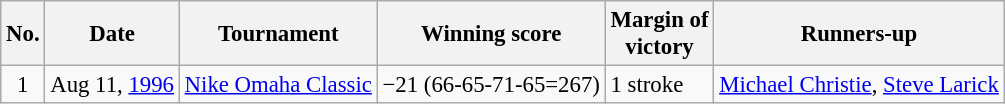<table class="wikitable" style="font-size:95%;">
<tr>
<th>No.</th>
<th>Date</th>
<th>Tournament</th>
<th>Winning score</th>
<th>Margin of<br>victory</th>
<th>Runners-up</th>
</tr>
<tr>
<td align=center>1</td>
<td align=right>Aug 11, <a href='#'>1996</a></td>
<td><a href='#'>Nike Omaha Classic</a></td>
<td>−21 (66-65-71-65=267)</td>
<td>1 stroke</td>
<td> <a href='#'>Michael Christie</a>,  <a href='#'>Steve Larick</a></td>
</tr>
</table>
